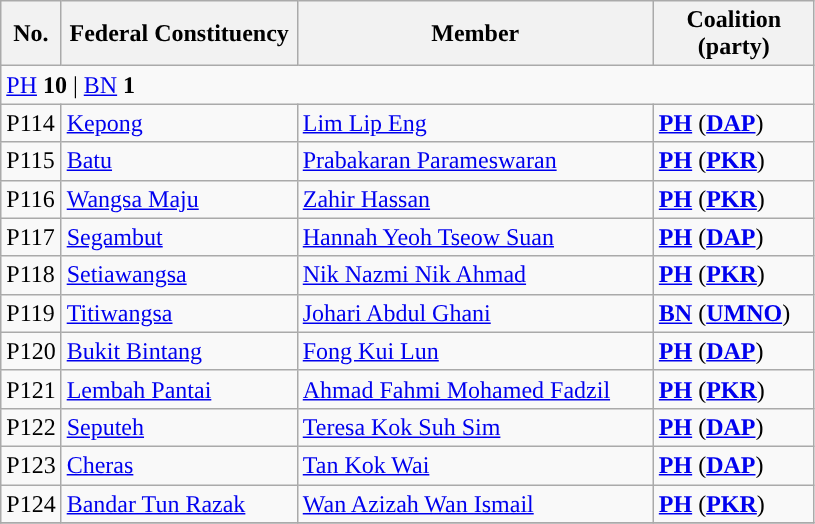<table class="wikitable sortable">
<tr>
<th style="width:30px;">No.</th>
<th style="width:150px;">Federal Constituency</th>
<th style="width:230px;">Member</th>
<th style="width:100px;">Coalition (party)</th>
</tr>
<tr>
<td colspan="4"><a href='#'>PH</a> <strong>10</strong> | <a href='#'>BN</a> <strong>1</strong></td>
</tr>
<tr>
<td>P114</td>
<td><a href='#'>Kepong</a></td>
<td><a href='#'>Lim Lip Eng</a></td>
<td><strong><a href='#'>PH</a></strong> (<strong><a href='#'>DAP</a></strong>)</td>
</tr>
<tr>
<td>P115</td>
<td><a href='#'>Batu</a></td>
<td><a href='#'>Prabakaran Parameswaran</a></td>
<td><strong><a href='#'>PH</a></strong> (<strong><a href='#'>PKR</a></strong>)</td>
</tr>
<tr>
<td>P116</td>
<td><a href='#'>Wangsa Maju</a></td>
<td><a href='#'>Zahir Hassan</a></td>
<td><strong><a href='#'>PH</a></strong> (<strong><a href='#'>PKR</a></strong>)</td>
</tr>
<tr>
<td>P117</td>
<td><a href='#'>Segambut</a></td>
<td><a href='#'>Hannah Yeoh Tseow Suan</a></td>
<td><strong><a href='#'>PH</a></strong> (<strong><a href='#'>DAP</a></strong>)</td>
</tr>
<tr>
<td>P118</td>
<td><a href='#'>Setiawangsa</a></td>
<td><a href='#'>Nik Nazmi Nik Ahmad</a></td>
<td><strong><a href='#'>PH</a></strong> (<strong><a href='#'>PKR</a></strong>)</td>
</tr>
<tr>
<td>P119</td>
<td><a href='#'>Titiwangsa</a></td>
<td><a href='#'>Johari Abdul Ghani</a></td>
<td><strong><a href='#'>BN</a></strong> (<strong><a href='#'>UMNO</a></strong>)</td>
</tr>
<tr>
<td>P120</td>
<td><a href='#'>Bukit Bintang</a></td>
<td><a href='#'>Fong Kui Lun</a></td>
<td><strong><a href='#'>PH</a></strong> (<strong><a href='#'>DAP</a></strong>)</td>
</tr>
<tr>
<td>P121</td>
<td><a href='#'>Lembah Pantai</a></td>
<td><a href='#'>Ahmad Fahmi Mohamed Fadzil</a></td>
<td><strong><a href='#'>PH</a></strong> (<strong><a href='#'>PKR</a></strong>)</td>
</tr>
<tr>
<td>P122</td>
<td><a href='#'>Seputeh</a></td>
<td><a href='#'>Teresa Kok Suh Sim</a></td>
<td><strong><a href='#'>PH</a></strong> (<strong><a href='#'>DAP</a></strong>)</td>
</tr>
<tr>
<td>P123</td>
<td><a href='#'>Cheras</a></td>
<td><a href='#'>Tan Kok Wai</a></td>
<td><strong><a href='#'>PH</a></strong> (<strong><a href='#'>DAP</a></strong>)</td>
</tr>
<tr>
<td>P124</td>
<td><a href='#'>Bandar Tun Razak</a></td>
<td><a href='#'>Wan Azizah Wan Ismail</a></td>
<td><strong><a href='#'>PH</a></strong> (<strong><a href='#'>PKR</a></strong>)</td>
</tr>
<tr>
</tr>
</table>
